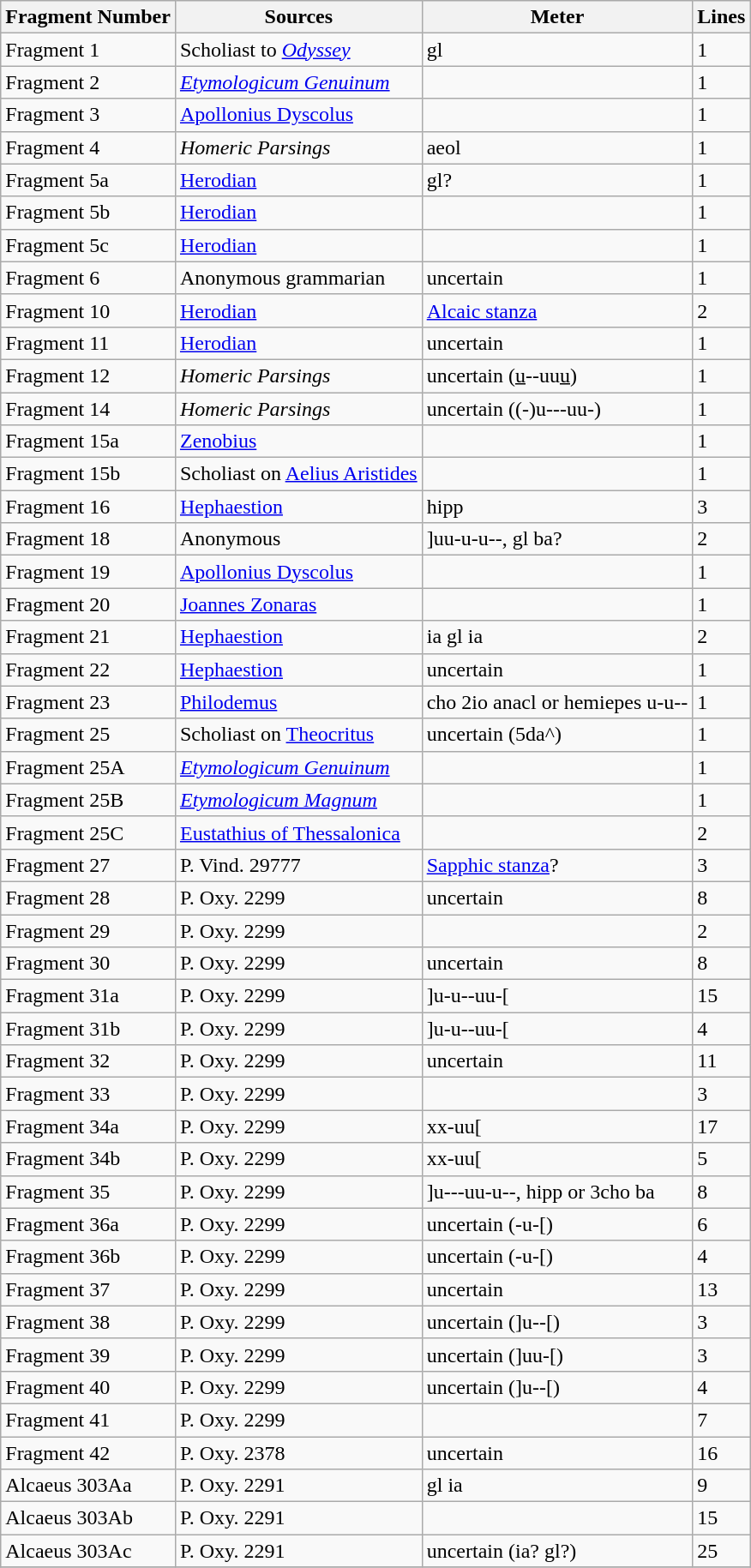<table class="wikitable">
<tr>
<th>Fragment Number</th>
<th>Sources</th>
<th>Meter</th>
<th>Lines</th>
</tr>
<tr>
<td>Fragment 1</td>
<td>Scholiast to <em><a href='#'>Odyssey</a></em></td>
<td>gl</td>
<td>1</td>
</tr>
<tr>
<td>Fragment 2</td>
<td><em><a href='#'>Etymologicum Genuinum</a></em></td>
<td></td>
<td>1</td>
</tr>
<tr>
<td>Fragment 3</td>
<td><a href='#'>Apollonius Dyscolus</a></td>
<td></td>
<td>1</td>
</tr>
<tr>
<td>Fragment 4</td>
<td><em>Homeric Parsings</em></td>
<td>aeol</td>
<td>1</td>
</tr>
<tr>
<td>Fragment 5a</td>
<td><a href='#'>Herodian</a></td>
<td>gl?</td>
<td>1</td>
</tr>
<tr>
<td>Fragment 5b</td>
<td><a href='#'>Herodian</a></td>
<td></td>
<td>1</td>
</tr>
<tr>
<td>Fragment 5c</td>
<td><a href='#'>Herodian</a></td>
<td></td>
<td>1</td>
</tr>
<tr>
<td>Fragment 6</td>
<td>Anonymous grammarian</td>
<td>uncertain</td>
<td>1</td>
</tr>
<tr>
<td>Fragment 10</td>
<td><a href='#'>Herodian</a></td>
<td><a href='#'>Alcaic stanza</a></td>
<td>2</td>
</tr>
<tr>
<td>Fragment 11</td>
<td><a href='#'>Herodian</a></td>
<td>uncertain</td>
<td>1</td>
</tr>
<tr>
<td>Fragment 12</td>
<td><em>Homeric Parsings</em></td>
<td>uncertain (<u>u</u>--uu<u>u</u>)</td>
<td>1</td>
</tr>
<tr>
<td>Fragment 14</td>
<td><em>Homeric Parsings</em></td>
<td>uncertain ((-)u---uu-)</td>
<td>1</td>
</tr>
<tr>
<td>Fragment 15a</td>
<td><a href='#'>Zenobius</a></td>
<td></td>
<td>1</td>
</tr>
<tr>
<td>Fragment 15b</td>
<td>Scholiast on <a href='#'>Aelius Aristides</a></td>
<td></td>
<td>1</td>
</tr>
<tr>
<td>Fragment 16</td>
<td><a href='#'>Hephaestion</a></td>
<td>hipp</td>
<td>3<br></td>
</tr>
<tr>
<td>Fragment 18</td>
<td>Anonymous</td>
<td>]uu-u-u--, gl ba?</td>
<td>2</td>
</tr>
<tr>
<td>Fragment 19</td>
<td><a href='#'>Apollonius Dyscolus</a></td>
<td></td>
<td>1</td>
</tr>
<tr>
<td>Fragment 20</td>
<td><a href='#'>Joannes Zonaras</a></td>
<td></td>
<td>1</td>
</tr>
<tr>
<td>Fragment 21</td>
<td><a href='#'>Hephaestion</a></td>
<td>ia gl ia</td>
<td>2</td>
</tr>
<tr>
<td>Fragment 22</td>
<td><a href='#'>Hephaestion</a></td>
<td>uncertain</td>
<td>1</td>
</tr>
<tr>
<td>Fragment 23</td>
<td><a href='#'>Philodemus</a></td>
<td>cho 2io anacl or hemiepes u-u--</td>
<td>1</td>
</tr>
<tr>
<td>Fragment 25</td>
<td>Scholiast on <a href='#'>Theocritus</a></td>
<td>uncertain (5da^)</td>
<td>1</td>
</tr>
<tr>
<td>Fragment 25A</td>
<td><em><a href='#'>Etymologicum Genuinum</a></em></td>
<td></td>
<td>1</td>
</tr>
<tr>
<td>Fragment 25B</td>
<td><em><a href='#'>Etymologicum Magnum</a></em></td>
<td></td>
<td>1</td>
</tr>
<tr>
<td>Fragment 25C</td>
<td><a href='#'>Eustathius of Thessalonica</a></td>
<td></td>
<td>2</td>
</tr>
<tr>
<td>Fragment 27</td>
<td>P. Vind. 29777</td>
<td><a href='#'>Sapphic stanza</a>?</td>
<td>3</td>
</tr>
<tr>
<td>Fragment 28</td>
<td>P. Oxy. 2299</td>
<td>uncertain</td>
<td>8</td>
</tr>
<tr>
<td>Fragment 29</td>
<td>P. Oxy. 2299</td>
<td></td>
<td>2</td>
</tr>
<tr>
<td>Fragment 30</td>
<td>P. Oxy. 2299</td>
<td>uncertain</td>
<td>8</td>
</tr>
<tr>
<td>Fragment 31a</td>
<td>P. Oxy. 2299</td>
<td>]u-u--uu-[</td>
<td>15</td>
</tr>
<tr>
<td>Fragment 31b</td>
<td>P. Oxy. 2299</td>
<td>]u-u--uu-[</td>
<td>4</td>
</tr>
<tr>
<td>Fragment 32</td>
<td>P. Oxy. 2299</td>
<td>uncertain</td>
<td>11</td>
</tr>
<tr>
<td>Fragment 33</td>
<td>P. Oxy. 2299</td>
<td></td>
<td>3</td>
</tr>
<tr>
<td>Fragment 34a</td>
<td>P. Oxy. 2299</td>
<td>xx-uu[</td>
<td>17</td>
</tr>
<tr>
<td>Fragment 34b</td>
<td>P. Oxy. 2299</td>
<td>xx-uu[</td>
<td>5</td>
</tr>
<tr>
<td>Fragment 35</td>
<td>P. Oxy. 2299</td>
<td>]u---uu-u--, hipp or 3cho ba</td>
<td>8</td>
</tr>
<tr>
<td>Fragment 36a</td>
<td>P. Oxy. 2299</td>
<td>uncertain (-u-[)</td>
<td>6</td>
</tr>
<tr>
<td>Fragment 36b</td>
<td>P. Oxy. 2299</td>
<td>uncertain (-u-[)</td>
<td>4</td>
</tr>
<tr>
<td>Fragment 37</td>
<td>P. Oxy. 2299</td>
<td>uncertain</td>
<td>13</td>
</tr>
<tr>
<td>Fragment 38</td>
<td>P. Oxy. 2299</td>
<td>uncertain (]u--[)</td>
<td>3</td>
</tr>
<tr>
<td>Fragment 39</td>
<td>P. Oxy. 2299</td>
<td>uncertain (]uu-[)</td>
<td>3</td>
</tr>
<tr>
<td>Fragment 40</td>
<td>P. Oxy. 2299</td>
<td>uncertain (]u--[)</td>
<td>4</td>
</tr>
<tr>
<td>Fragment 41</td>
<td>P. Oxy. 2299</td>
<td></td>
<td>7</td>
</tr>
<tr>
<td>Fragment 42</td>
<td>P. Oxy. 2378</td>
<td>uncertain</td>
<td>16</td>
</tr>
<tr>
<td>Alcaeus 303Aa</td>
<td>P. Oxy. 2291</td>
<td> gl ia</td>
<td>9</td>
</tr>
<tr>
<td>Alcaeus 303Ab</td>
<td>P. Oxy. 2291</td>
<td></td>
<td>15</td>
</tr>
<tr>
<td>Alcaeus 303Ac</td>
<td>P. Oxy. 2291</td>
<td>uncertain (ia? gl?)</td>
<td>25</td>
</tr>
<tr>
</tr>
</table>
